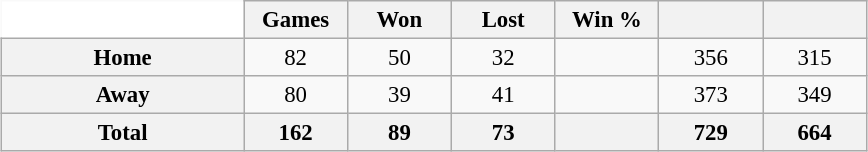<table class="wikitable" style="font-size:95%; text-align:center; width:38em; border:0;margin:0.5em auto;">
<tr>
<td width="28%" style="background:#fff;border:0;"></td>
<th width="12%">Games</th>
<th width="12%">Won</th>
<th width="12%">Lost</th>
<th width="12%">Win %</th>
<th width="12%"></th>
<th width="12%"></th>
</tr>
<tr>
<th>Home</th>
<td>82</td>
<td>50</td>
<td>32</td>
<td></td>
<td>356</td>
<td>315</td>
</tr>
<tr>
<th>Away</th>
<td>80</td>
<td>39</td>
<td>41</td>
<td></td>
<td>373</td>
<td>349</td>
</tr>
<tr>
<th>Total</th>
<th>162</th>
<th>89</th>
<th>73</th>
<th></th>
<th>729</th>
<th>664</th>
</tr>
</table>
